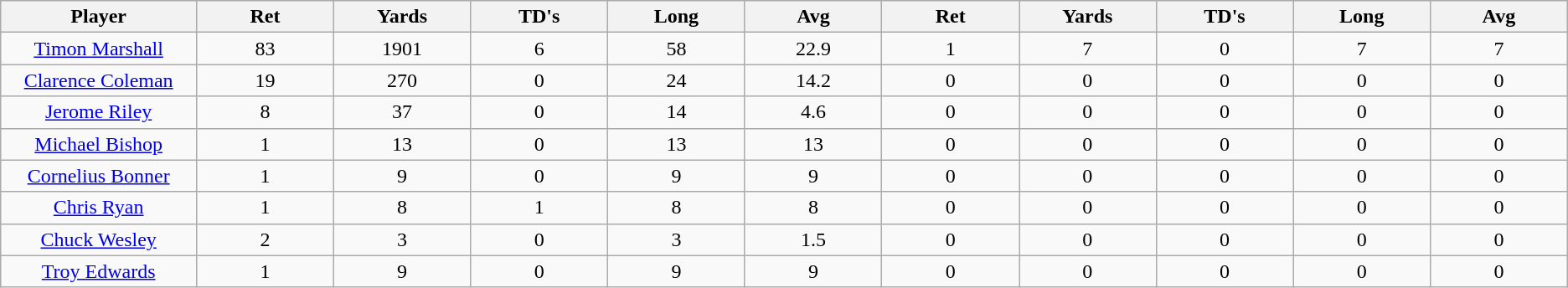<table class="wikitable sortable">
<tr>
<th bgcolor="#DDDDFF" width="10%">Player</th>
<th bgcolor="#DDDDFF" width="7%">Ret</th>
<th bgcolor="#DDDDFF" width="7%">Yards</th>
<th bgcolor="#DDDDFF" width="7%">TD's</th>
<th bgcolor="#DDDDFF" width="7%">Long</th>
<th bgcolor="#DDDDFF" width="7%">Avg</th>
<th bgcolor="#DDDDFF" width="7%">Ret</th>
<th bgcolor="#DDDDFF" width="7%">Yards</th>
<th bgcolor="#DDDDFF" width="7%">TD's</th>
<th bgcolor="#DDDDFF" width="7%">Long</th>
<th bgcolor="#DDDDFF" width="7%">Avg</th>
</tr>
<tr align="center">
<td><a href='#'>Timon Marshall</a></td>
<td>83</td>
<td>1901</td>
<td>6</td>
<td>58</td>
<td>22.9</td>
<td>1</td>
<td>7</td>
<td>0</td>
<td>7</td>
<td>7</td>
</tr>
<tr align="center">
<td><a href='#'>Clarence Coleman</a></td>
<td>19</td>
<td>270</td>
<td>0</td>
<td>24</td>
<td>14.2</td>
<td>0</td>
<td>0</td>
<td>0</td>
<td>0</td>
<td>0</td>
</tr>
<tr align="center">
<td><a href='#'>Jerome Riley</a></td>
<td>8</td>
<td>37</td>
<td>0</td>
<td>14</td>
<td>4.6</td>
<td>0</td>
<td>0</td>
<td>0</td>
<td>0</td>
<td>0</td>
</tr>
<tr align="center">
<td><a href='#'>Michael Bishop</a></td>
<td>1</td>
<td>13</td>
<td>0</td>
<td>13</td>
<td>13</td>
<td>0</td>
<td>0</td>
<td>0</td>
<td>0</td>
<td>0</td>
</tr>
<tr align="center">
<td><a href='#'>Cornelius Bonner</a></td>
<td>1</td>
<td>9</td>
<td>0</td>
<td>9</td>
<td>9</td>
<td>0</td>
<td>0</td>
<td>0</td>
<td>0</td>
<td>0</td>
</tr>
<tr align="center">
<td><a href='#'>Chris Ryan</a></td>
<td>1</td>
<td>8</td>
<td>1</td>
<td>8</td>
<td>8</td>
<td>0</td>
<td>0</td>
<td>0</td>
<td>0</td>
<td>0</td>
</tr>
<tr align="center">
<td><a href='#'>Chuck Wesley</a></td>
<td>2</td>
<td>3</td>
<td>0</td>
<td>3</td>
<td>1.5</td>
<td>0</td>
<td>0</td>
<td>0</td>
<td>0</td>
<td>0</td>
</tr>
<tr align="center">
<td><a href='#'>Troy Edwards</a></td>
<td>1</td>
<td>9</td>
<td>0</td>
<td>9</td>
<td>9</td>
<td>0</td>
<td>0</td>
<td>0</td>
<td>0</td>
<td>0</td>
</tr>
</table>
